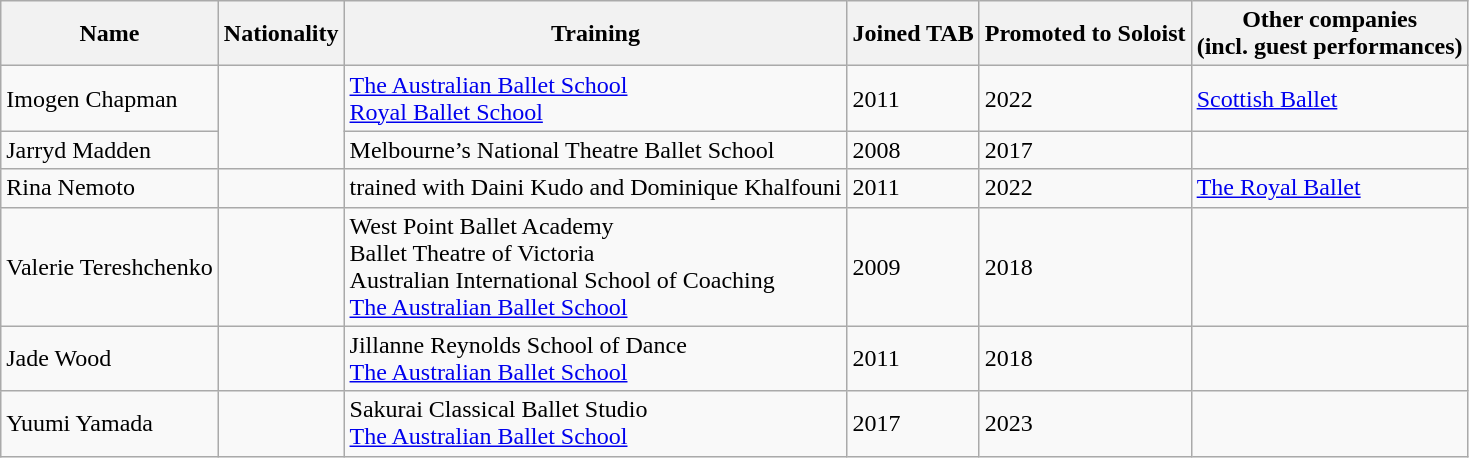<table class="wikitable">
<tr>
<th>Name</th>
<th>Nationality</th>
<th>Training</th>
<th>Joined TAB</th>
<th>Promoted to Soloist</th>
<th>Other companies <br> (incl. guest performances)</th>
</tr>
<tr>
<td>Imogen Chapman</td>
<td rowspan="2"></td>
<td><a href='#'>The Australian Ballet School</a><br><a href='#'>Royal Ballet School</a></td>
<td>2011</td>
<td>2022</td>
<td><a href='#'>Scottish Ballet</a></td>
</tr>
<tr>
<td>Jarryd Madden</td>
<td>Melbourne’s National Theatre Ballet School</td>
<td>2008</td>
<td>2017</td>
<td></td>
</tr>
<tr>
<td>Rina Nemoto</td>
<td></td>
<td>trained with Daini Kudo and Dominique Khalfouni</td>
<td>2011</td>
<td>2022</td>
<td><a href='#'>The Royal Ballet</a></td>
</tr>
<tr>
<td>Valerie Tereshchenko</td>
<td></td>
<td>West Point Ballet Academy<br>Ballet Theatre of Victoria<br>Australian International School of Coaching<br><a href='#'>The Australian Ballet School</a></td>
<td>2009</td>
<td>2018</td>
<td></td>
</tr>
<tr>
<td>Jade Wood</td>
<td></td>
<td>Jillanne Reynolds School of Dance<br><a href='#'>The Australian Ballet School</a></td>
<td>2011</td>
<td>2018</td>
<td></td>
</tr>
<tr>
<td>Yuumi Yamada</td>
<td></td>
<td>Sakurai Classical Ballet Studio<br><a href='#'>The Australian Ballet School</a></td>
<td>2017</td>
<td>2023</td>
<td></td>
</tr>
</table>
